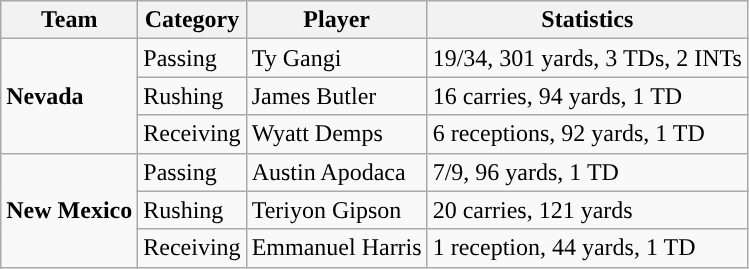<table class="wikitable" style="float: left;">
<tr>
<th>Team</th>
<th>Category</th>
<th>Player</th>
<th>Statistics</th>
</tr>
<tr>
<td rowspan=3><strong>Nevada</strong></td>
<td>Passing</td>
<td>Ty Gangi</td>
<td>19/34, 301 yards, 3 TDs, 2 INTs</td>
</tr>
<tr>
<td>Rushing</td>
<td>James Butler</td>
<td>16 carries, 94 yards, 1 TD</td>
</tr>
<tr>
<td>Receiving</td>
<td>Wyatt Demps</td>
<td>6 receptions, 92 yards, 1 TD</td>
</tr>
<tr>
<td rowspan=3><strong>New Mexico</strong></td>
<td>Passing</td>
<td>Austin Apodaca</td>
<td>7/9, 96 yards, 1 TD</td>
</tr>
<tr>
<td>Rushing</td>
<td>Teriyon Gipson</td>
<td>20 carries, 121 yards</td>
</tr>
<tr>
<td>Receiving</td>
<td>Emmanuel Harris</td>
<td>1 reception, 44 yards, 1 TD</td>
</tr>
</table>
